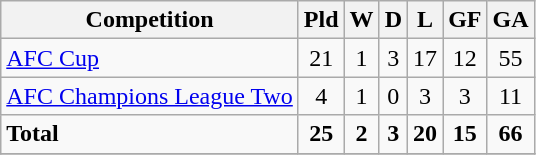<table class="wikitable">
<tr>
<th>Competition</th>
<th>Pld</th>
<th>W</th>
<th>D</th>
<th>L</th>
<th>GF</th>
<th>GA</th>
</tr>
<tr>
<td><a href='#'>AFC Cup</a></td>
<td style="text-align:center;">21</td>
<td style="text-align:center;">1</td>
<td style="text-align:center;">3</td>
<td style="text-align:center;">17</td>
<td style="text-align:center;">12</td>
<td style="text-align:center;">55</td>
</tr>
<tr>
<td><a href='#'>AFC Champions League Two</a></td>
<td style="text-align:center;">4</td>
<td style="text-align:center;">1</td>
<td style="text-align:center;">0</td>
<td style="text-align:center;">3</td>
<td style="text-align:center;">3</td>
<td style="text-align:center;">11</td>
</tr>
<tr>
<td><strong>Total</strong></td>
<td style="text-align:center;"><strong>25</strong></td>
<td style="text-align:center;"><strong>2</strong></td>
<td style="text-align:center;"><strong>3</strong></td>
<td style="text-align:center;"><strong>20</strong></td>
<td style="text-align:center;"><strong>15</strong></td>
<td style="text-align:center;"><strong>66</strong></td>
</tr>
<tr>
</tr>
</table>
